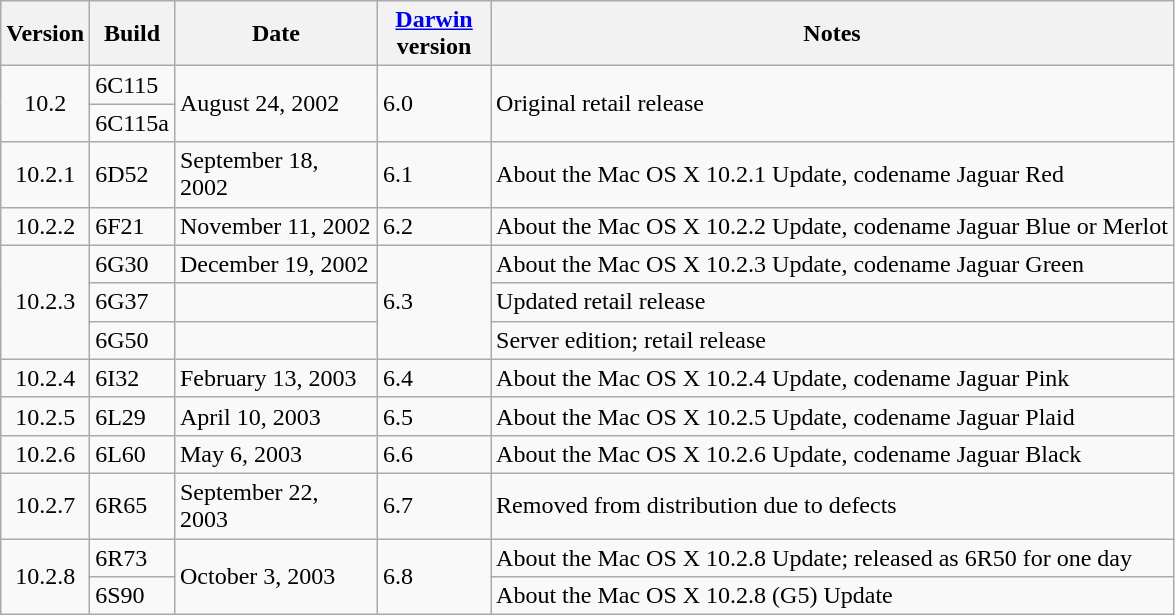<table class=wikitable>
<tr>
<th>Version</th>
<th>Build</th>
<th style=width:128px>Date</th>
<th style=width:68px><a href='#'>Darwin</a> version</th>
<th>Notes</th>
</tr>
<tr>
<td style=text-align:center rowspan=2>10.2</td>
<td>6C115</td>
<td rowspan=2>August 24, 2002</td>
<td rowspan=2>6.0</td>
<td rowspan=2>Original retail release</td>
</tr>
<tr>
<td>6C115a</td>
</tr>
<tr>
<td style=text-align:center>10.2.1</td>
<td>6D52</td>
<td>September 18, 2002</td>
<td>6.1</td>
<td>About the Mac OS X 10.2.1 Update, codename Jaguar Red</td>
</tr>
<tr>
<td style=text-align:center>10.2.2</td>
<td>6F21</td>
<td>November 11, 2002</td>
<td>6.2</td>
<td>About the Mac OS X 10.2.2 Update, codename Jaguar Blue or Merlot</td>
</tr>
<tr>
<td style=text-align:center rowspan=3>10.2.3</td>
<td>6G30</td>
<td>December 19, 2002</td>
<td rowspan=3>6.3</td>
<td>About the Mac OS X 10.2.3 Update, codename Jaguar Green</td>
</tr>
<tr>
<td>6G37</td>
<td></td>
<td>Updated retail release</td>
</tr>
<tr>
<td>6G50</td>
<td></td>
<td>Server edition; retail release</td>
</tr>
<tr>
<td style=text-align:center>10.2.4</td>
<td>6I32</td>
<td>February 13, 2003</td>
<td>6.4</td>
<td>About the Mac OS X 10.2.4 Update, codename Jaguar Pink</td>
</tr>
<tr>
<td style=text-align:center>10.2.5</td>
<td>6L29</td>
<td>April 10, 2003</td>
<td>6.5</td>
<td>About the Mac OS X 10.2.5 Update, codename Jaguar Plaid</td>
</tr>
<tr>
<td style=text-align:center>10.2.6</td>
<td>6L60</td>
<td>May 6, 2003</td>
<td>6.6</td>
<td>About the Mac OS X 10.2.6 Update, codename Jaguar Black</td>
</tr>
<tr>
<td style=text-align:center>10.2.7</td>
<td>6R65</td>
<td>September 22, 2003</td>
<td>6.7</td>
<td>Removed from distribution due to defects</td>
</tr>
<tr>
<td style=text-align:center rowspan=2>10.2.8</td>
<td>6R73</td>
<td rowspan=2>October 3, 2003</td>
<td rowspan=2>6.8</td>
<td>About the Mac OS X 10.2.8 Update; released as 6R50 for one day</td>
</tr>
<tr>
<td>6S90</td>
<td>About the Mac OS X 10.2.8 (G5) Update</td>
</tr>
</table>
